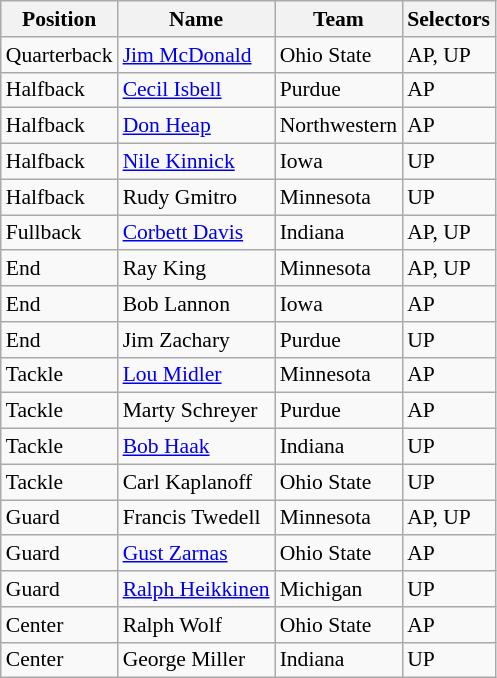<table class="wikitable" style="font-size: 90%">
<tr>
<th>Position</th>
<th>Name</th>
<th>Team</th>
<th>Selectors</th>
</tr>
<tr>
<td>Quarterback</td>
<td><a href='#'>Jim McDonald</a></td>
<td>Ohio State</td>
<td>AP, UP</td>
</tr>
<tr>
<td>Halfback</td>
<td><a href='#'>Cecil Isbell</a></td>
<td>Purdue</td>
<td>AP</td>
</tr>
<tr>
<td>Halfback</td>
<td><a href='#'>Don Heap</a></td>
<td>Northwestern</td>
<td>AP</td>
</tr>
<tr>
<td>Halfback</td>
<td><a href='#'>Nile Kinnick</a></td>
<td>Iowa</td>
<td>UP</td>
</tr>
<tr>
<td>Halfback</td>
<td>Rudy Gmitro</td>
<td>Minnesota</td>
<td>UP</td>
</tr>
<tr>
<td>Fullback</td>
<td><a href='#'>Corbett Davis</a></td>
<td>Indiana</td>
<td>AP, UP</td>
</tr>
<tr>
<td>End</td>
<td>Ray King</td>
<td>Minnesota</td>
<td>AP, UP</td>
</tr>
<tr>
<td>End</td>
<td>Bob Lannon</td>
<td>Iowa</td>
<td>AP</td>
</tr>
<tr>
<td>End</td>
<td>Jim Zachary</td>
<td>Purdue</td>
<td>UP</td>
</tr>
<tr>
<td>Tackle</td>
<td><a href='#'>Lou Midler</a></td>
<td>Minnesota</td>
<td>AP</td>
</tr>
<tr>
<td>Tackle</td>
<td>Marty Schreyer</td>
<td>Purdue</td>
<td>AP</td>
</tr>
<tr>
<td>Tackle</td>
<td><a href='#'>Bob Haak</a></td>
<td>Indiana</td>
<td>UP</td>
</tr>
<tr>
<td>Tackle</td>
<td>Carl Kaplanoff</td>
<td>Ohio State</td>
<td>UP</td>
</tr>
<tr>
<td>Guard</td>
<td>Francis Twedell</td>
<td>Minnesota</td>
<td>AP, UP</td>
</tr>
<tr>
<td>Guard</td>
<td><a href='#'>Gust Zarnas</a></td>
<td>Ohio State</td>
<td>AP</td>
</tr>
<tr>
<td>Guard</td>
<td><a href='#'>Ralph Heikkinen</a></td>
<td>Michigan</td>
<td>UP</td>
</tr>
<tr>
<td>Center</td>
<td>Ralph Wolf</td>
<td>Ohio State</td>
<td>AP</td>
</tr>
<tr>
<td>Center</td>
<td>George Miller</td>
<td>Indiana</td>
<td>UP</td>
</tr>
</table>
